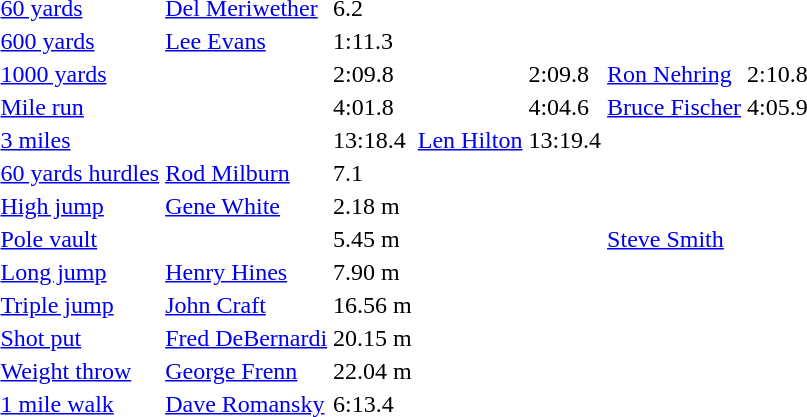<table>
<tr>
<td><a href='#'>60 yards</a></td>
<td><a href='#'>Del Meriwether</a></td>
<td>6.2</td>
<td></td>
<td></td>
<td></td>
<td></td>
</tr>
<tr>
<td><a href='#'>600 yards</a></td>
<td><a href='#'>Lee Evans</a></td>
<td>1:11.3</td>
<td></td>
<td></td>
<td></td>
<td></td>
</tr>
<tr>
<td><a href='#'>1000 yards</a></td>
<td></td>
<td>2:09.8</td>
<td></td>
<td>2:09.8</td>
<td><a href='#'>Ron Nehring</a></td>
<td>2:10.8</td>
</tr>
<tr>
<td><a href='#'>Mile run</a></td>
<td></td>
<td>4:01.8</td>
<td></td>
<td>4:04.6</td>
<td><a href='#'>Bruce Fischer</a></td>
<td>4:05.9</td>
</tr>
<tr>
<td><a href='#'>3 miles</a></td>
<td></td>
<td>13:18.4</td>
<td><a href='#'>Len Hilton</a></td>
<td>13:19.4</td>
<td></td>
<td></td>
</tr>
<tr>
<td><a href='#'>60 yards hurdles</a></td>
<td><a href='#'>Rod Milburn</a></td>
<td>7.1</td>
<td></td>
<td></td>
<td></td>
<td></td>
</tr>
<tr>
<td><a href='#'>High jump</a></td>
<td><a href='#'>Gene White</a></td>
<td>2.18 m</td>
<td></td>
<td></td>
<td></td>
<td></td>
</tr>
<tr>
<td><a href='#'>Pole vault</a></td>
<td></td>
<td>5.45 m</td>
<td></td>
<td></td>
<td><a href='#'>Steve Smith</a></td>
<td></td>
</tr>
<tr>
<td><a href='#'>Long jump</a></td>
<td><a href='#'>Henry Hines</a></td>
<td>7.90 m</td>
<td></td>
<td></td>
<td></td>
<td></td>
</tr>
<tr>
<td><a href='#'>Triple jump</a></td>
<td><a href='#'>John Craft</a></td>
<td>16.56 m</td>
<td></td>
<td></td>
<td></td>
<td></td>
</tr>
<tr>
<td><a href='#'>Shot put</a></td>
<td><a href='#'>Fred DeBernardi</a></td>
<td>20.15 m</td>
<td></td>
<td></td>
<td></td>
<td></td>
</tr>
<tr>
<td><a href='#'>Weight throw</a></td>
<td><a href='#'>George Frenn</a></td>
<td>22.04 m</td>
<td></td>
<td></td>
<td></td>
<td></td>
</tr>
<tr>
<td><a href='#'>1 mile walk</a></td>
<td><a href='#'>Dave Romansky</a></td>
<td>6:13.4</td>
<td></td>
<td></td>
<td></td>
<td></td>
</tr>
</table>
